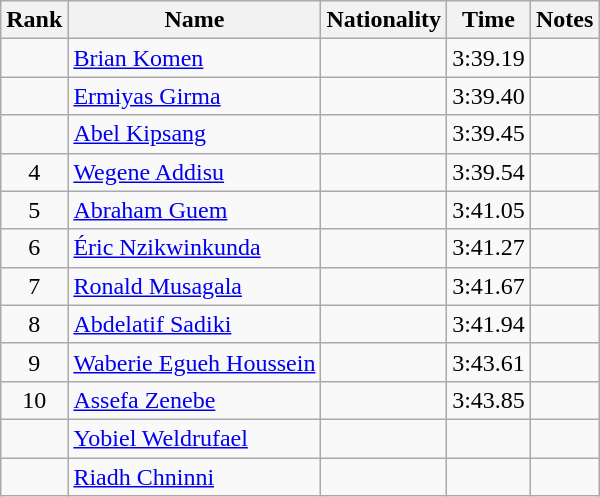<table class="wikitable sortable" style="text-align:center">
<tr>
<th>Rank</th>
<th>Name</th>
<th>Nationality</th>
<th>Time</th>
<th>Notes</th>
</tr>
<tr>
<td></td>
<td align=left><a href='#'>Brian Komen</a></td>
<td align=left></td>
<td>3:39.19</td>
<td></td>
</tr>
<tr>
<td></td>
<td align=left><a href='#'>Ermiyas Girma</a></td>
<td align=left></td>
<td>3:39.40</td>
<td></td>
</tr>
<tr>
<td></td>
<td align=left><a href='#'>Abel Kipsang</a></td>
<td align=left></td>
<td>3:39.45</td>
<td></td>
</tr>
<tr>
<td>4</td>
<td align=left><a href='#'>Wegene Addisu</a></td>
<td align=left></td>
<td>3:39.54</td>
<td></td>
</tr>
<tr>
<td>5</td>
<td align=left><a href='#'>Abraham Guem</a></td>
<td align=left></td>
<td>3:41.05</td>
<td></td>
</tr>
<tr>
<td>6</td>
<td align=left><a href='#'>Éric Nzikwinkunda</a></td>
<td align=left></td>
<td>3:41.27</td>
<td></td>
</tr>
<tr>
<td>7</td>
<td align=left><a href='#'>Ronald Musagala</a></td>
<td align=left></td>
<td>3:41.67</td>
<td></td>
</tr>
<tr>
<td>8</td>
<td align=left><a href='#'>Abdelatif Sadiki</a></td>
<td align=left></td>
<td>3:41.94</td>
<td></td>
</tr>
<tr>
<td>9</td>
<td align=left><a href='#'>Waberie Egueh Houssein</a></td>
<td align=left></td>
<td>3:43.61</td>
<td></td>
</tr>
<tr>
<td>10</td>
<td align=left><a href='#'>Assefa Zenebe</a></td>
<td align=left></td>
<td>3:43.85</td>
<td></td>
</tr>
<tr>
<td></td>
<td align=left><a href='#'>Yobiel Weldrufael</a></td>
<td align=left></td>
<td></td>
<td></td>
</tr>
<tr>
<td></td>
<td align=left><a href='#'>Riadh Chninni</a></td>
<td align=left></td>
<td></td>
<td></td>
</tr>
</table>
